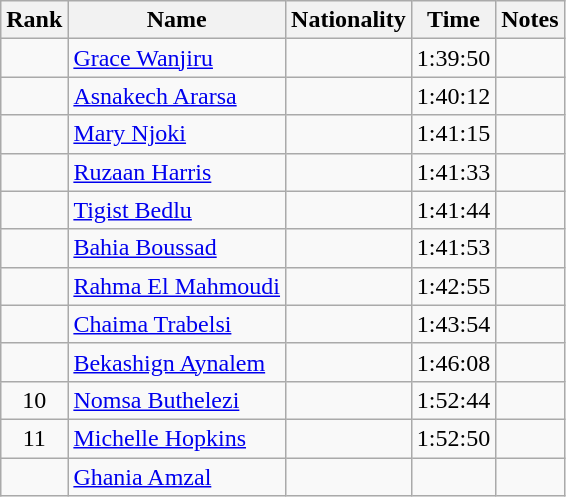<table class="wikitable sortable" style="text-align:center">
<tr>
<th>Rank</th>
<th>Name</th>
<th>Nationality</th>
<th>Time</th>
<th>Notes</th>
</tr>
<tr>
<td></td>
<td align=left><a href='#'>Grace Wanjiru</a></td>
<td align=left></td>
<td>1:39:50</td>
<td></td>
</tr>
<tr>
<td></td>
<td align=left><a href='#'>Asnakech Ararsa</a></td>
<td align=left></td>
<td>1:40:12</td>
<td></td>
</tr>
<tr>
<td></td>
<td align=left><a href='#'>Mary Njoki</a></td>
<td align=left></td>
<td>1:41:15</td>
<td></td>
</tr>
<tr>
<td></td>
<td align=left><a href='#'>Ruzaan Harris</a></td>
<td align=left></td>
<td>1:41:33</td>
<td></td>
</tr>
<tr>
<td></td>
<td align=left><a href='#'>Tigist Bedlu</a></td>
<td align=left></td>
<td>1:41:44</td>
<td></td>
</tr>
<tr>
<td></td>
<td align=left><a href='#'>Bahia Boussad</a></td>
<td align=left></td>
<td>1:41:53</td>
<td></td>
</tr>
<tr>
<td></td>
<td align=left><a href='#'>Rahma El Mahmoudi</a></td>
<td align=left></td>
<td>1:42:55</td>
<td></td>
</tr>
<tr>
<td></td>
<td align=left><a href='#'>Chaima Trabelsi</a></td>
<td align=left></td>
<td>1:43:54</td>
<td></td>
</tr>
<tr>
<td></td>
<td align=left><a href='#'>Bekashign Aynalem</a></td>
<td align=left></td>
<td>1:46:08</td>
<td></td>
</tr>
<tr>
<td>10</td>
<td align=left><a href='#'>Nomsa Buthelezi</a></td>
<td align=left></td>
<td>1:52:44</td>
<td></td>
</tr>
<tr>
<td>11</td>
<td align=left><a href='#'>Michelle Hopkins</a></td>
<td align=left></td>
<td>1:52:50</td>
<td></td>
</tr>
<tr>
<td></td>
<td align=left><a href='#'>Ghania Amzal</a></td>
<td align=left></td>
<td></td>
<td></td>
</tr>
</table>
